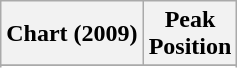<table class="wikitable sortable">
<tr>
<th align="left">Chart (2009)</th>
<th align="center">Peak<br>Position</th>
</tr>
<tr>
</tr>
<tr>
</tr>
<tr>
</tr>
<tr>
</tr>
</table>
